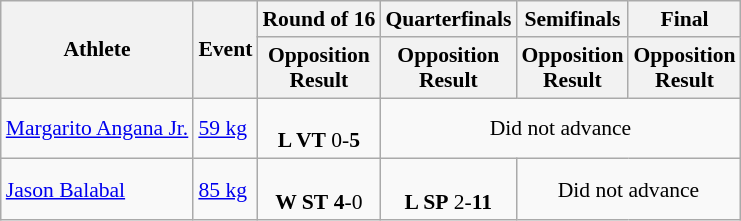<table class="wikitable" border="1" style="font-size:90%">
<tr>
<th rowspan=2>Athlete</th>
<th rowspan=2>Event</th>
<th>Round of 16</th>
<th>Quarterfinals</th>
<th>Semifinals</th>
<th>Final</th>
</tr>
<tr>
<th>Opposition<br>Result</th>
<th>Opposition<br>Result</th>
<th>Opposition<br>Result</th>
<th>Opposition<br>Result</th>
</tr>
<tr>
<td><a href='#'>Margarito Angana Jr.</a></td>
<td><a href='#'>59 kg</a></td>
<td align=center><br><strong>L VT</strong> 0-<strong>5</strong></td>
<td align=center colspan="7">Did not advance</td>
</tr>
<tr>
<td><a href='#'>Jason Balabal</a></td>
<td><a href='#'>85 kg</a></td>
<td align=center><br><strong>W ST</strong> <strong>4</strong>-0</td>
<td align=center><br><strong>L SP</strong> 2-<strong>11</strong></td>
<td align=center colspan="7">Did not advance</td>
</tr>
</table>
